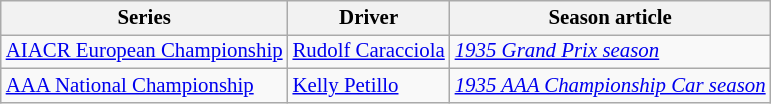<table class="wikitable" style="font-size: 87%;">
<tr>
<th>Series</th>
<th>Driver</th>
<th>Season article</th>
</tr>
<tr>
<td><a href='#'>AIACR European Championship</a></td>
<td> <a href='#'>Rudolf Caracciola</a></td>
<td><em><a href='#'>1935 Grand Prix season</a></em></td>
</tr>
<tr>
<td><a href='#'>AAA National Championship</a></td>
<td> <a href='#'>Kelly Petillo</a></td>
<td><em><a href='#'>1935 AAA Championship Car season</a></em></td>
</tr>
</table>
